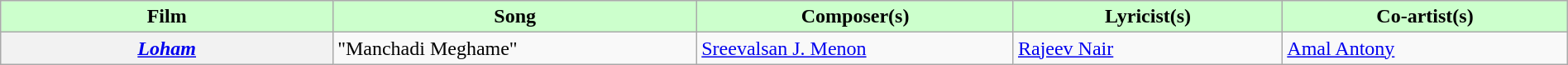<table class="wikitable plainrowheaders" width="100%" textcolor:#000;">
<tr style="background:#cfc; text-align:center;">
<td scope="col" width=21%><strong>Film</strong></td>
<td scope="col" width=23%><strong>Song</strong></td>
<td scope="col" width=20%><strong>Composer(s)</strong></td>
<td scope="col" width=17%><strong>Lyricist(s)</strong></td>
<td scope="col" width=18%><strong>Co-artist(s)</strong></td>
</tr>
<tr>
<th scope="row"><em><a href='#'>Loham</a></em></th>
<td>"Manchadi Meghame"</td>
<td><a href='#'>Sreevalsan J. Menon</a></td>
<td rowspan="1"><a href='#'>Rajeev Nair</a></td>
<td><a href='#'>Amal Antony</a></td>
</tr>
</table>
